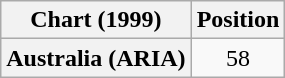<table class="wikitable plainrowheaders" style="text-align:center">
<tr>
<th>Chart (1999)</th>
<th>Position</th>
</tr>
<tr>
<th scope="row">Australia (ARIA)</th>
<td>58</td>
</tr>
</table>
